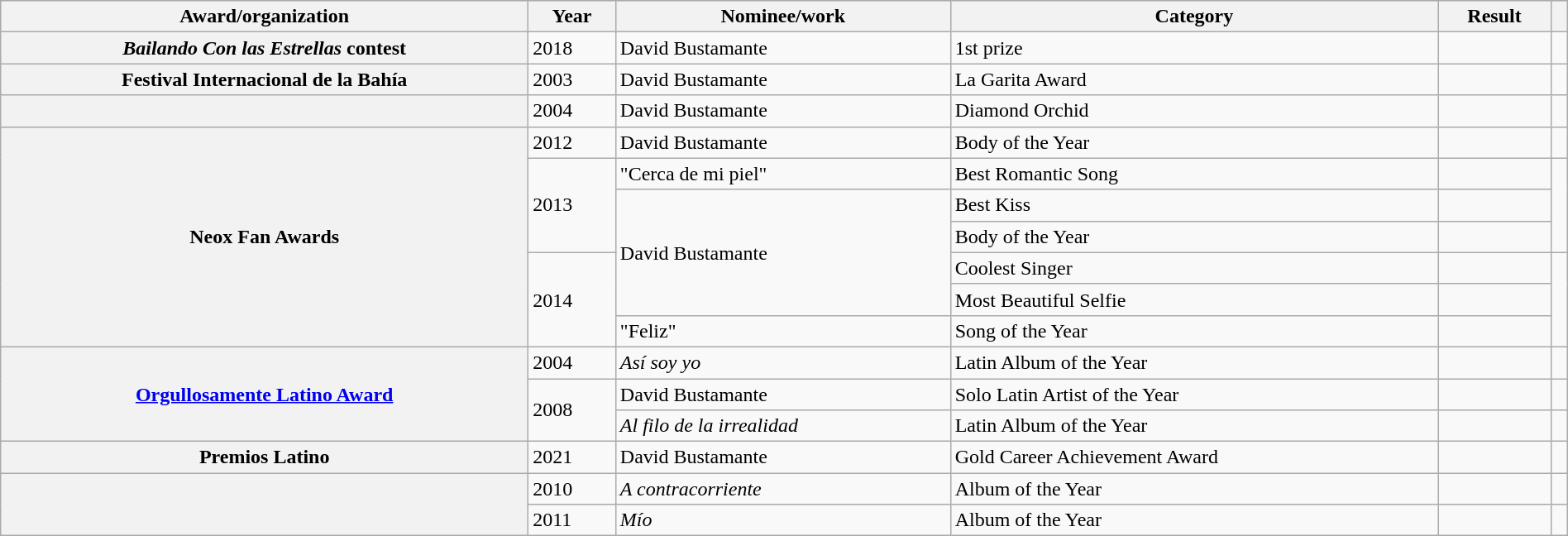<table class="wikitable sortable plainrowheaders" style="width: 100%;">
<tr style="background:#ccc; text-align:center;">
<th scope="col">Award/organization</th>
<th scope="col">Year</th>
<th scope="col">Nominee/work</th>
<th scope="col">Category</th>
<th scope="col">Result</th>
<th scope="col" class="unsortable"></th>
</tr>
<tr>
<th scope="row"><em>Bailando Con las Estrellas</em> contest</th>
<td>2018</td>
<td>David Bustamante</td>
<td>1st prize</td>
<td></td>
<td align="center"></td>
</tr>
<tr>
<th scope="row">Festival Internacional de la Bahía </th>
<td>2003</td>
<td>David Bustamante</td>
<td>La Garita Award</td>
<td></td>
<td align="center"></td>
</tr>
<tr>
<th scope="row"> </th>
<td>2004</td>
<td>David Bustamante</td>
<td>Diamond Orchid</td>
<td></td>
<td align="center"></td>
</tr>
<tr>
<th scope="row" rowspan="7">Neox Fan Awards </th>
<td>2012</td>
<td>David Bustamante</td>
<td>Body of the Year</td>
<td></td>
<td align="center"></td>
</tr>
<tr>
<td rowspan="3">2013</td>
<td>"Cerca de mi piel"</td>
<td>Best Romantic Song</td>
<td></td>
<td align="center" rowspan="3"></td>
</tr>
<tr>
<td rowspan="4">David Bustamante</td>
<td>Best Kiss</td>
<td></td>
</tr>
<tr>
<td>Body of the Year</td>
<td></td>
</tr>
<tr>
<td rowspan="3">2014</td>
<td>Coolest Singer</td>
<td></td>
<td align="center" rowspan="3"></td>
</tr>
<tr>
<td>Most Beautiful Selfie</td>
<td></td>
</tr>
<tr>
<td>"Feliz"</td>
<td>Song of the Year</td>
<td></td>
</tr>
<tr>
<th scope="row" rowspan="3"><a href='#'>Orgullosamente Latino Award</a></th>
<td>2004</td>
<td><em>Así soy yo</em></td>
<td>Latin Album of the Year</td>
<td></td>
<td align="center"></td>
</tr>
<tr>
<td rowspan="2">2008</td>
<td>David Bustamante</td>
<td>Solo Latin Artist of the Year</td>
<td></td>
<td align="center"></td>
</tr>
<tr>
<td><em>Al filo de la irrealidad</em></td>
<td>Latin Album of the Year</td>
<td></td>
<td align="center"></td>
</tr>
<tr>
<th scope="row">Premios Latino</th>
<td>2021</td>
<td>David Bustamante</td>
<td>Gold Career Achievement Award</td>
<td></td>
<td align="center"></td>
</tr>
<tr>
<th scope="row" rowspan="2"> </th>
<td>2010</td>
<td><em>A contracorriente</em></td>
<td>Album of the Year</td>
<td></td>
<td align="center"></td>
</tr>
<tr>
<td>2011</td>
<td><em>Mío</em></td>
<td>Album of the Year</td>
<td></td>
<td align="center"></td>
</tr>
</table>
